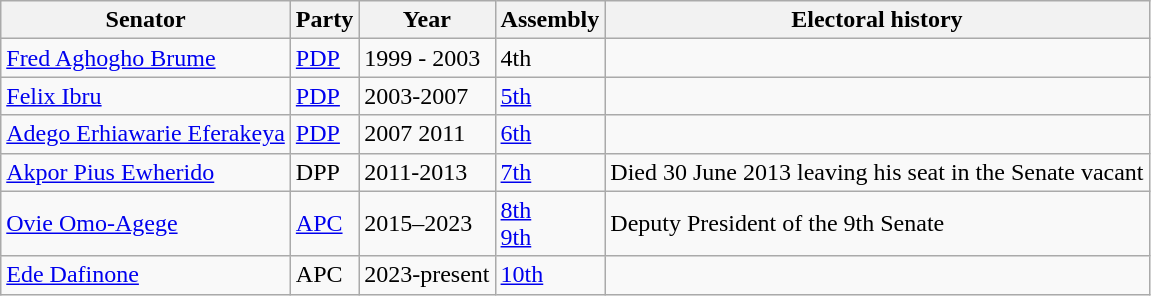<table class="wikitable">
<tr>
<th>Senator</th>
<th>Party</th>
<th>Year</th>
<th>Assembly</th>
<th>Electoral history</th>
</tr>
<tr>
<td><a href='#'>Fred Aghogho Brume</a></td>
<td><a href='#'>PDP</a></td>
<td>1999 - 2003</td>
<td>4th</td>
<td></td>
</tr>
<tr>
<td><a href='#'>Felix Ibru</a></td>
<td><a href='#'>PDP</a></td>
<td>2003-2007</td>
<td><a href='#'>5th</a></td>
<td></td>
</tr>
<tr>
<td><a href='#'>Adego Erhiawarie Eferakeya</a></td>
<td><a href='#'>PDP</a></td>
<td>2007 2011</td>
<td><a href='#'>6th</a></td>
<td></td>
</tr>
<tr>
<td><a href='#'>Akpor Pius Ewherido</a></td>
<td>DPP</td>
<td>2011-2013</td>
<td><a href='#'>7th</a></td>
<td>Died 30 June 2013 leaving his seat  in the Senate vacant</td>
</tr>
<tr>
<td><a href='#'>Ovie Omo-Agege</a></td>
<td><a href='#'>APC</a></td>
<td>2015–2023</td>
<td><a href='#'>8th</a><br><a href='#'>9th</a></td>
<td>Deputy President of the 9th Senate</td>
</tr>
<tr>
<td><a href='#'>Ede Dafinone</a></td>
<td>APC</td>
<td>2023-present</td>
<td><a href='#'>10th</a></td>
<td></td>
</tr>
</table>
